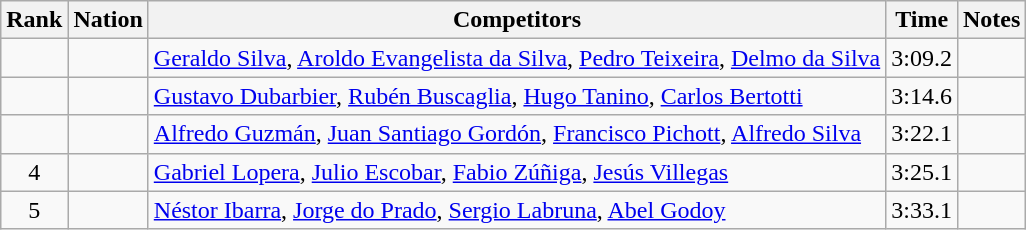<table class="wikitable sortable" style="text-align:center">
<tr>
<th>Rank</th>
<th>Nation</th>
<th>Competitors</th>
<th>Time</th>
<th>Notes</th>
</tr>
<tr>
<td></td>
<td align=left></td>
<td align=left><a href='#'>Geraldo Silva</a>, <a href='#'>Aroldo Evangelista da Silva</a>, <a href='#'>Pedro Teixeira</a>, <a href='#'>Delmo da Silva</a></td>
<td>3:09.2</td>
<td></td>
</tr>
<tr>
<td></td>
<td align=left></td>
<td align=left><a href='#'>Gustavo Dubarbier</a>, <a href='#'>Rubén Buscaglia</a>, <a href='#'>Hugo Tanino</a>, <a href='#'>Carlos Bertotti</a></td>
<td>3:14.6</td>
<td></td>
</tr>
<tr>
<td></td>
<td align=left></td>
<td align=left><a href='#'>Alfredo Guzmán</a>, <a href='#'>Juan Santiago Gordón</a>, <a href='#'>Francisco Pichott</a>, <a href='#'>Alfredo Silva</a></td>
<td>3:22.1</td>
<td></td>
</tr>
<tr>
<td>4</td>
<td align=left></td>
<td align=left><a href='#'>Gabriel Lopera</a>, <a href='#'>Julio Escobar</a>, <a href='#'>Fabio Zúñiga</a>, <a href='#'>Jesús Villegas</a></td>
<td>3:25.1</td>
<td></td>
</tr>
<tr>
<td>5</td>
<td align=left></td>
<td align=left><a href='#'>Néstor Ibarra</a>, <a href='#'>Jorge do Prado</a>, <a href='#'>Sergio Labruna</a>, <a href='#'>Abel Godoy</a></td>
<td>3:33.1</td>
<td></td>
</tr>
</table>
